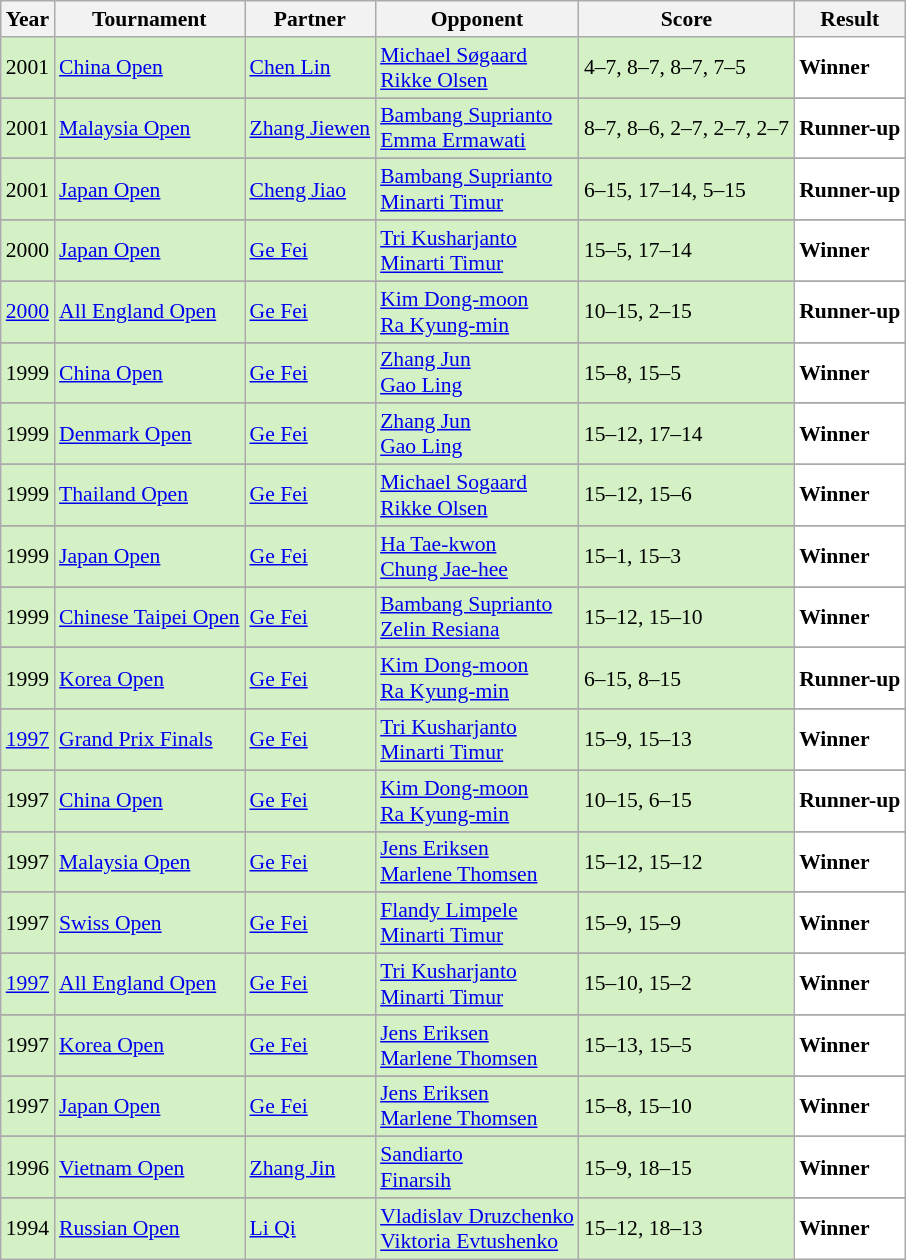<table class="sortable wikitable" style="font-size: 90%;">
<tr>
<th>Year</th>
<th>Tournament</th>
<th>Partner</th>
<th>Opponent</th>
<th>Score</th>
<th>Result</th>
</tr>
<tr style="background:#D4F1C5">
<td align="center">2001</td>
<td align="left"><a href='#'>China Open</a></td>
<td align="left"> <a href='#'>Chen Lin</a></td>
<td align="left"> <a href='#'>Michael Søgaard</a> <br>  <a href='#'>Rikke Olsen</a></td>
<td align="left">4–7, 8–7, 8–7, 7–5</td>
<td style="text-align:left; background:white"> <strong>Winner</strong></td>
</tr>
<tr>
</tr>
<tr style="background:#D4F1C5">
<td align="center">2001</td>
<td align="left"><a href='#'>Malaysia Open</a></td>
<td align="left"> <a href='#'>Zhang Jiewen</a></td>
<td align="left"> <a href='#'>Bambang Suprianto</a> <br>  <a href='#'>Emma Ermawati</a></td>
<td align="left">8–7, 8–6, 2–7, 2–7, 2–7</td>
<td style="text-align:left; background:white"> <strong>Runner-up</strong></td>
</tr>
<tr>
</tr>
<tr style="background:#D4F1C5">
<td align="center">2001</td>
<td align="left"><a href='#'>Japan Open</a></td>
<td align="left"> <a href='#'>Cheng Jiao</a></td>
<td align="left"> <a href='#'>Bambang Suprianto</a> <br>  <a href='#'>Minarti Timur</a></td>
<td align="left">6–15, 17–14, 5–15</td>
<td style="text-align:left; background:white"> <strong>Runner-up</strong></td>
</tr>
<tr>
</tr>
<tr style="background:#D4F1C5">
<td align="center">2000</td>
<td align="left"><a href='#'>Japan Open</a></td>
<td align="left"> <a href='#'>Ge Fei</a></td>
<td align="left"> <a href='#'>Tri Kusharjanto</a> <br>  <a href='#'>Minarti Timur</a></td>
<td align="left">15–5, 17–14</td>
<td style="text-align:left; background:white"> <strong>Winner</strong></td>
</tr>
<tr>
</tr>
<tr style="background:#D4F1C5">
<td align="center"><a href='#'>2000</a></td>
<td align="left"><a href='#'>All England Open</a></td>
<td align="left"> <a href='#'>Ge Fei</a></td>
<td align="left"> <a href='#'>Kim Dong-moon</a> <br>  <a href='#'>Ra Kyung-min</a></td>
<td align="left">10–15, 2–15</td>
<td style="text-align:left; background:white"> <strong>Runner-up</strong></td>
</tr>
<tr>
</tr>
<tr style="background:#D4F1C5">
<td align="center">1999</td>
<td align="left"><a href='#'>China Open</a></td>
<td align="left"> <a href='#'>Ge Fei</a></td>
<td align="left"> <a href='#'>Zhang Jun</a> <br>  <a href='#'>Gao Ling</a></td>
<td align="left">15–8, 15–5</td>
<td style="text-align:left; background:white"> <strong>Winner</strong></td>
</tr>
<tr>
</tr>
<tr style="background:#D4F1C5">
<td align="center">1999</td>
<td align="left"><a href='#'>Denmark Open</a></td>
<td align="left"> <a href='#'>Ge Fei</a></td>
<td align="left"> <a href='#'>Zhang Jun</a> <br>  <a href='#'>Gao Ling</a></td>
<td align="left">15–12, 17–14</td>
<td style="text-align:left; background:white"> <strong>Winner</strong></td>
</tr>
<tr>
</tr>
<tr style="background:#D4F1C5">
<td align="center">1999</td>
<td align="left"><a href='#'>Thailand Open</a></td>
<td align="left"> <a href='#'>Ge Fei</a></td>
<td align="left"> <a href='#'>Michael Sogaard</a> <br>  <a href='#'>Rikke Olsen</a></td>
<td align="left">15–12, 15–6</td>
<td style="text-align:left; background:white"> <strong>Winner</strong></td>
</tr>
<tr>
</tr>
<tr style="background:#D4F1C5">
<td align="center">1999</td>
<td align="left"><a href='#'>Japan Open</a></td>
<td align="left"> <a href='#'>Ge Fei</a></td>
<td align="left"> <a href='#'>Ha Tae-kwon</a> <br>  <a href='#'>Chung Jae-hee</a></td>
<td align="left">15–1, 15–3</td>
<td style="text-align:left; background:white"> <strong>Winner</strong></td>
</tr>
<tr>
</tr>
<tr style="background:#D4F1C5">
<td align="center">1999</td>
<td align="left"><a href='#'>Chinese Taipei Open</a></td>
<td align="left"> <a href='#'>Ge Fei</a></td>
<td align="left"> <a href='#'>Bambang Suprianto</a> <br>  <a href='#'>Zelin Resiana</a></td>
<td align="left">15–12, 15–10</td>
<td style="text-align:left; background:white"> <strong>Winner</strong></td>
</tr>
<tr>
</tr>
<tr style="background:#D4F1C5">
<td align="center">1999</td>
<td align="left"><a href='#'>Korea Open</a></td>
<td align="left"> <a href='#'>Ge Fei</a></td>
<td align="left"> <a href='#'>Kim Dong-moon</a> <br>  <a href='#'>Ra Kyung-min</a></td>
<td align="left">6–15, 8–15</td>
<td style="text-align:left; background:white"> <strong>Runner-up</strong></td>
</tr>
<tr>
</tr>
<tr style="background:#D4F1C5">
<td align="center"><a href='#'>1997</a></td>
<td align="left"><a href='#'>Grand Prix Finals</a></td>
<td align="left"> <a href='#'>Ge Fei</a></td>
<td align="left"> <a href='#'>Tri Kusharjanto</a> <br>  <a href='#'>Minarti Timur</a></td>
<td align="left">15–9, 15–13</td>
<td style="text-align:left; background:white"> <strong>Winner</strong></td>
</tr>
<tr>
</tr>
<tr style="background:#D4F1C5">
<td align="center">1997</td>
<td align="left"><a href='#'>China Open</a></td>
<td align="left"> <a href='#'>Ge Fei</a></td>
<td align="left"> <a href='#'>Kim Dong-moon</a> <br>  <a href='#'>Ra Kyung-min</a></td>
<td align="left">10–15, 6–15</td>
<td style="text-align:left; background:white"> <strong>Runner-up</strong></td>
</tr>
<tr>
</tr>
<tr style="background:#D4F1C5">
<td align="center">1997</td>
<td align="left"><a href='#'>Malaysia Open</a></td>
<td align="left"> <a href='#'>Ge Fei</a></td>
<td align="left"> <a href='#'>Jens Eriksen</a> <br>  <a href='#'>Marlene Thomsen</a></td>
<td align="left">15–12, 15–12</td>
<td style="text-align:left; background:white"> <strong>Winner</strong></td>
</tr>
<tr>
</tr>
<tr style="background:#D4F1C5">
<td align="center">1997</td>
<td align="left"><a href='#'>Swiss Open</a></td>
<td align="left"> <a href='#'>Ge Fei</a></td>
<td align="left"> <a href='#'>Flandy Limpele</a> <br>  <a href='#'>Minarti Timur</a></td>
<td align="left">15–9, 15–9</td>
<td style="text-align:left; background:white"> <strong>Winner</strong></td>
</tr>
<tr>
</tr>
<tr style="background:#D4F1C5">
<td align="center"><a href='#'>1997</a></td>
<td align="left"><a href='#'>All England Open</a></td>
<td align="left"> <a href='#'>Ge Fei</a></td>
<td align="left"> <a href='#'>Tri Kusharjanto</a> <br>  <a href='#'>Minarti Timur</a></td>
<td align="left">15–10, 15–2</td>
<td style="text-align:left; background:white"> <strong>Winner</strong></td>
</tr>
<tr>
</tr>
<tr style="background:#D4F1C5">
<td align="center">1997</td>
<td align="left"><a href='#'>Korea Open</a></td>
<td align="left"> <a href='#'>Ge Fei</a></td>
<td align="left"> <a href='#'>Jens Eriksen</a> <br>  <a href='#'>Marlene Thomsen</a></td>
<td align="left">15–13, 15–5</td>
<td style="text-align:left; background:white"> <strong>Winner</strong></td>
</tr>
<tr>
</tr>
<tr style="background:#D4F1C5">
<td align="center">1997</td>
<td align="left"><a href='#'>Japan Open</a></td>
<td align="left"> <a href='#'>Ge Fei</a></td>
<td align="left"> <a href='#'>Jens Eriksen</a> <br>  <a href='#'>Marlene Thomsen</a></td>
<td align="left">15–8, 15–10</td>
<td style="text-align:left; background:white"> <strong>Winner</strong></td>
</tr>
<tr>
</tr>
<tr style="background:#D4F1C5">
<td align="center">1996</td>
<td align="left"><a href='#'>Vietnam Open</a></td>
<td align="left"> <a href='#'>Zhang Jin</a></td>
<td align="left"> <a href='#'>Sandiarto</a> <br>  <a href='#'>Finarsih</a></td>
<td align="left">15–9, 18–15</td>
<td style="text-align:left; background:white"> <strong>Winner</strong></td>
</tr>
<tr>
</tr>
<tr style="background:#D4F1C5">
<td align="center">1994</td>
<td align="left"><a href='#'>Russian Open</a></td>
<td align="left"> <a href='#'>Li Qi</a></td>
<td align="left"> <a href='#'>Vladislav Druzchenko</a> <br>  <a href='#'>Viktoria Evtushenko</a></td>
<td align="left">15–12, 18–13</td>
<td style="text-align:left; background:white"> <strong>Winner</strong></td>
</tr>
</table>
